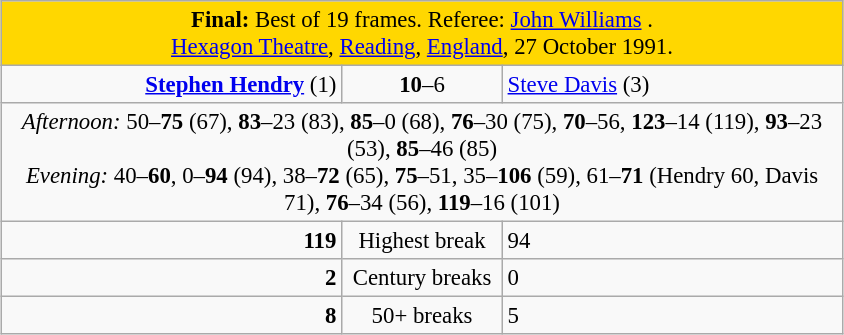<table class="wikitable" style="font-size: 95%; margin: 1em auto 1em auto;">
<tr>
<td colspan="3" align="center" bgcolor="#ffd700"><strong>Final:</strong> Best of 19 frames. Referee: <a href='#'>John Williams</a> .<br><a href='#'>Hexagon Theatre</a>, <a href='#'>Reading</a>, <a href='#'>England</a>, 27 October 1991.</td>
</tr>
<tr>
<td width="220" align="right"><strong><a href='#'>Stephen Hendry</a></strong> (1)<br></td>
<td width="100" align="center"><strong>10</strong>–6</td>
<td width="220"><a href='#'>Steve Davis</a> (3)<br></td>
</tr>
<tr>
<td colspan="3" align="center" style="font-size: 100%"><em>Afternoon:</em> 50–<strong>75</strong> (67), <strong>83</strong>–23 (83), <strong>85</strong>–0 (68), <strong>76</strong>–30 (75), <strong>70</strong>–56, <strong>123</strong>–14 (119), <strong>93</strong>–23 (53), <strong>85</strong>–46 (85)<br><em>Evening:</em> 40–<strong>60</strong>, 0–<strong>94</strong> (94), 38–<strong>72</strong> (65), <strong>75</strong>–51, 35–<strong>106</strong> (59), 61–<strong>71</strong> (Hendry 60, Davis 71), <strong>76</strong>–34 (56), <strong>119</strong>–16 (101)</td>
</tr>
<tr>
<td align="right"><strong>119</strong></td>
<td align="center">Highest break</td>
<td align="left">94</td>
</tr>
<tr>
<td align="right"><strong>2</strong></td>
<td align="center">Century breaks</td>
<td align="left">0</td>
</tr>
<tr>
<td align="right"><strong>8</strong></td>
<td align="center">50+ breaks</td>
<td align="left">5</td>
</tr>
</table>
